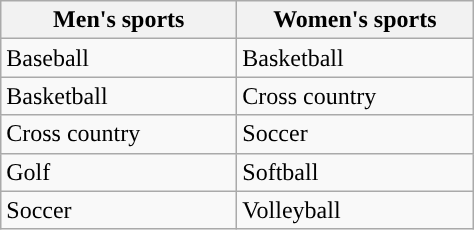<table class="wikitable"; style= "text-align: ">
<tr>
<th width=150px>Men's sports</th>
<th width=150px>Women's sports</th>
</tr>
<tr>
<td>Baseball</td>
<td>Basketball</td>
</tr>
<tr>
<td>Basketball</td>
<td>Cross country</td>
</tr>
<tr>
<td>Cross country</td>
<td>Soccer</td>
</tr>
<tr>
<td>Golf</td>
<td>Softball</td>
</tr>
<tr>
<td>Soccer</td>
<td>Volleyball</td>
</tr>
</table>
